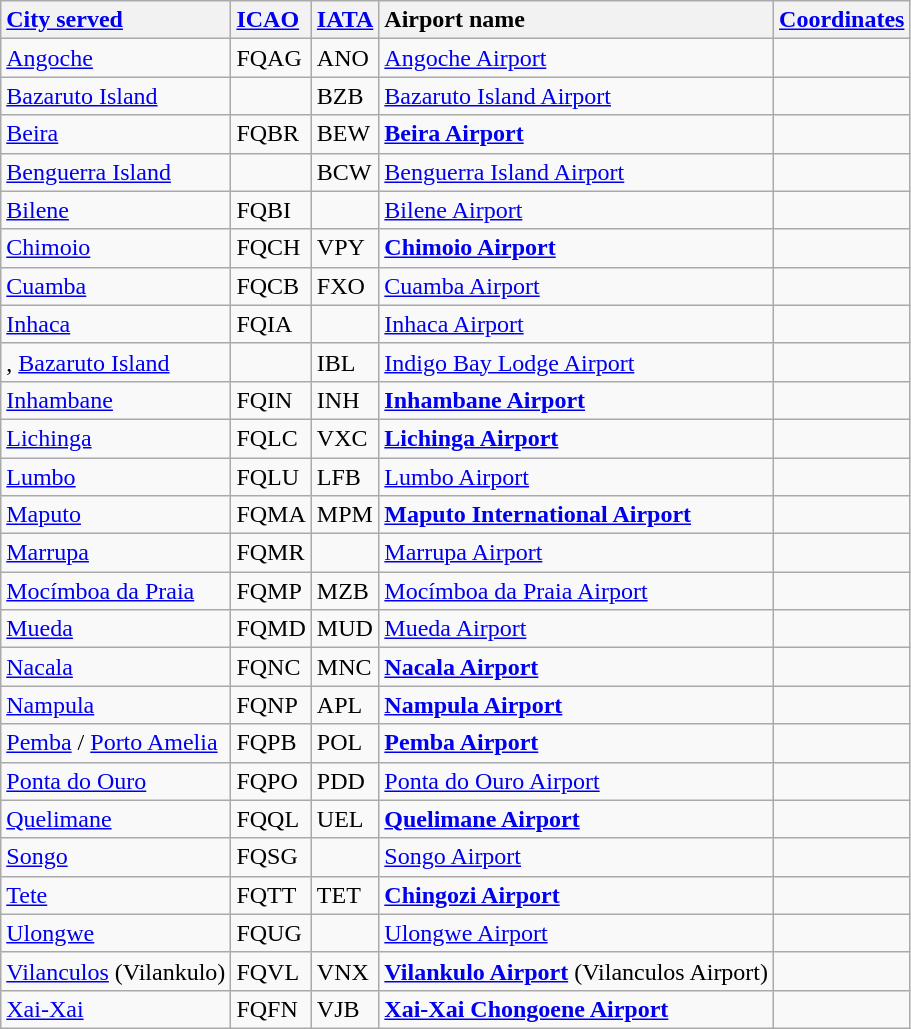<table class="wikitable sortable">
<tr valign=baseline>
<th style="text-align:left;"><a href='#'>City served</a></th>
<th style="text-align:left;"><a href='#'>ICAO</a></th>
<th style="text-align:left;"><a href='#'>IATA</a></th>
<th style="text-align:left;">Airport name</th>
<th style="text-align:left;"><a href='#'>Coordinates</a></th>
</tr>
<tr valign=top>
<td><a href='#'>Angoche</a></td>
<td>FQAG</td>
<td>ANO</td>
<td><a href='#'>Angoche Airport</a></td>
<td><small></small></td>
</tr>
<tr valign=top>
<td><a href='#'>Bazaruto Island</a></td>
<td></td>
<td>BZB</td>
<td><a href='#'>Bazaruto Island Airport</a></td>
<td><small></small></td>
</tr>
<tr valign=top>
<td><a href='#'>Beira</a></td>
<td>FQBR</td>
<td>BEW</td>
<td><strong><a href='#'>Beira Airport</a></strong></td>
<td><small></small></td>
</tr>
<tr valign=top>
<td><a href='#'>Benguerra Island</a></td>
<td></td>
<td>BCW</td>
<td><a href='#'>Benguerra Island Airport</a></td>
<td><small></small></td>
</tr>
<tr valign=top>
<td><a href='#'>Bilene</a></td>
<td>FQBI</td>
<td></td>
<td><a href='#'>Bilene Airport</a></td>
<td><small></small></td>
</tr>
<tr valign=top>
<td><a href='#'>Chimoio</a></td>
<td>FQCH</td>
<td>VPY</td>
<td><strong><a href='#'>Chimoio Airport</a></strong></td>
<td><small></small></td>
</tr>
<tr valign=top>
<td><a href='#'>Cuamba</a></td>
<td>FQCB</td>
<td>FXO</td>
<td><a href='#'>Cuamba Airport</a></td>
<td><small></small></td>
</tr>
<tr valign=top>
<td><a href='#'>Inhaca</a></td>
<td>FQIA</td>
<td></td>
<td><a href='#'>Inhaca Airport</a></td>
<td><small></small></td>
</tr>
<tr valign=top>
<td>, <a href='#'>Bazaruto Island</a></td>
<td></td>
<td>IBL</td>
<td><a href='#'>Indigo Bay Lodge Airport</a></td>
<td><small></small></td>
</tr>
<tr valign=top>
<td><a href='#'>Inhambane</a></td>
<td>FQIN</td>
<td>INH</td>
<td><strong><a href='#'>Inhambane Airport</a></strong></td>
<td><small></small></td>
</tr>
<tr valign=top>
<td><a href='#'>Lichinga</a></td>
<td>FQLC</td>
<td>VXC</td>
<td><strong><a href='#'>Lichinga Airport</a></strong></td>
<td><small></small></td>
</tr>
<tr valign=top>
<td><a href='#'>Lumbo</a></td>
<td>FQLU</td>
<td>LFB</td>
<td><a href='#'>Lumbo Airport</a></td>
<td><small></small></td>
</tr>
<tr valign=top>
<td><a href='#'>Maputo</a></td>
<td>FQMA</td>
<td>MPM</td>
<td><strong><a href='#'>Maputo International Airport</a></strong></td>
<td><small></small></td>
</tr>
<tr valign=top>
<td><a href='#'>Marrupa</a></td>
<td>FQMR</td>
<td></td>
<td><a href='#'>Marrupa Airport</a></td>
<td><small></small></td>
</tr>
<tr valign=top>
<td><a href='#'>Mocímboa da Praia</a></td>
<td>FQMP</td>
<td>MZB</td>
<td><a href='#'>Mocímboa da Praia Airport</a></td>
<td><small></small></td>
</tr>
<tr valign=top>
<td><a href='#'>Mueda</a></td>
<td>FQMD</td>
<td>MUD</td>
<td><a href='#'>Mueda Airport</a></td>
<td><small></small></td>
</tr>
<tr valign=top>
<td><a href='#'>Nacala</a></td>
<td>FQNC</td>
<td>MNC</td>
<td><strong><a href='#'>Nacala Airport</a></strong></td>
<td><small></small></td>
</tr>
<tr valign=top>
<td><a href='#'>Nampula</a></td>
<td>FQNP</td>
<td>APL</td>
<td><strong><a href='#'>Nampula Airport</a></strong></td>
<td><small></small></td>
</tr>
<tr valign=top>
<td><a href='#'>Pemba</a> / <a href='#'>Porto Amelia</a></td>
<td>FQPB</td>
<td>POL</td>
<td><strong><a href='#'>Pemba Airport</a></strong></td>
<td><small></small></td>
</tr>
<tr valign=top>
<td><a href='#'>Ponta do Ouro</a></td>
<td>FQPO</td>
<td>PDD</td>
<td><a href='#'>Ponta do Ouro Airport</a></td>
<td><small></small></td>
</tr>
<tr valign=top>
<td><a href='#'>Quelimane</a></td>
<td>FQQL</td>
<td>UEL</td>
<td><strong><a href='#'>Quelimane Airport</a></strong></td>
<td><small></small></td>
</tr>
<tr valign=top>
<td><a href='#'>Songo</a></td>
<td>FQSG</td>
<td></td>
<td><a href='#'>Songo Airport</a></td>
<td><small></small></td>
</tr>
<tr valign=top>
<td><a href='#'>Tete</a></td>
<td>FQTT</td>
<td>TET</td>
<td><strong><a href='#'>Chingozi Airport</a></strong></td>
<td><small></small></td>
</tr>
<tr valign=top>
<td><a href='#'>Ulongwe</a></td>
<td>FQUG</td>
<td></td>
<td><a href='#'>Ulongwe Airport</a></td>
<td><small></small></td>
</tr>
<tr valign=top>
<td><a href='#'>Vilanculos</a> (Vilankulo)</td>
<td>FQVL</td>
<td>VNX</td>
<td><strong><a href='#'>Vilankulo Airport</a></strong> (Vilanculos Airport)</td>
<td><small></small></td>
</tr>
<tr valign=top>
<td><a href='#'>Xai-Xai</a></td>
<td>FQFN</td>
<td>VJB</td>
<td><strong><a href='#'>Xai-Xai Chongoene Airport</a></strong></td>
<td><small></small></td>
</tr>
</table>
